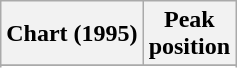<table class="wikitable sortable plainrowheaders" style="text-align:center">
<tr>
<th scope="col">Chart (1995)</th>
<th scope="col">Peak<br>position</th>
</tr>
<tr>
</tr>
<tr>
</tr>
</table>
